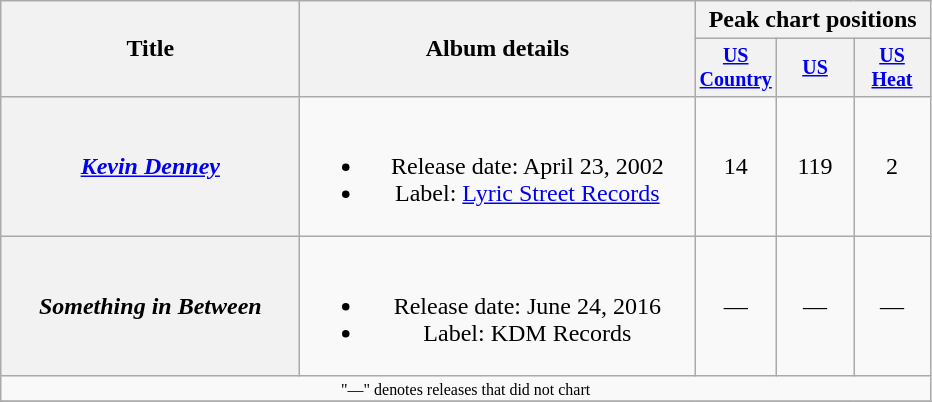<table class="wikitable plainrowheaders" style="text-align:center;">
<tr>
<th rowspan="2" style="width:12em;">Title</th>
<th rowspan="2" style="width:16em;">Album details</th>
<th colspan="3">Peak chart positions</th>
</tr>
<tr style="font-size:smaller;">
<th width="45"><a href='#'>US Country</a></th>
<th width="45"><a href='#'>US</a></th>
<th width="45"><a href='#'>US Heat</a></th>
</tr>
<tr>
<th scope="row"><em><a href='#'>Kevin Denney</a></em></th>
<td><br><ul><li>Release date: April 23, 2002</li><li>Label: <a href='#'>Lyric Street Records</a></li></ul></td>
<td>14</td>
<td>119</td>
<td>2</td>
</tr>
<tr>
<th scope="row"><em>Something in Between</em></th>
<td><br><ul><li>Release date: June 24, 2016</li><li>Label: KDM Records</li></ul></td>
<td>—</td>
<td>—</td>
<td>—</td>
</tr>
<tr>
<td colspan="5" style="font-size:8pt">"—" denotes releases that did not chart</td>
</tr>
<tr>
</tr>
</table>
